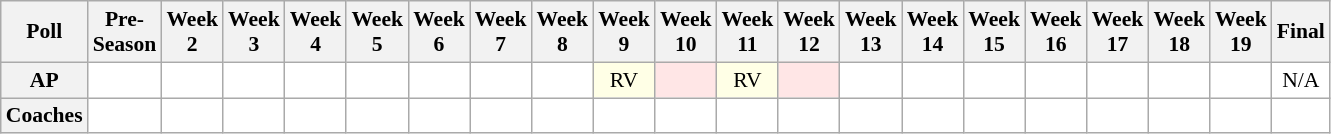<table class="wikitable" style="white-space:nowrap;font-size:90%">
<tr>
<th>Poll</th>
<th>Pre-<br>Season</th>
<th>Week<br>2</th>
<th>Week<br>3</th>
<th>Week<br>4</th>
<th>Week<br>5</th>
<th>Week<br>6</th>
<th>Week<br>7</th>
<th>Week<br>8</th>
<th>Week<br>9</th>
<th>Week<br>10</th>
<th>Week<br>11</th>
<th>Week<br>12</th>
<th>Week<br>13</th>
<th>Week<br>14</th>
<th>Week<br>15</th>
<th>Week<br>16</th>
<th>Week<br>17</th>
<th>Week<br>18</th>
<th>Week<br>19</th>
<th>Final</th>
</tr>
<tr style="text-align:center;">
<th>AP</th>
<td style="background:#FFF;"></td>
<td style="background:#FFF;"></td>
<td style="background:#FFF;"></td>
<td style="background:#FFF;"></td>
<td style="background:#FFF;"></td>
<td style="background:#FFF;"></td>
<td style="background:#FFF;"></td>
<td style="background:#FFF;"></td>
<td style="background:#FFFFE6;">RV</td>
<td style="background:#FFE6E6;"></td>
<td style="background:#FFFFE6;">RV</td>
<td style="background:#FFE6E6;"></td>
<td style="background:#FFF;"></td>
<td style="background:#FFF;"></td>
<td style="background:#FFF;"></td>
<td style="background:#FFF;"></td>
<td style="background:#FFF;"></td>
<td style="background:#FFF;"></td>
<td style="background:#FFF;"></td>
<td style="background:#FFF;">N/A</td>
</tr>
<tr style="text-align:center;">
<th>Coaches</th>
<td style="background:#FFF;"></td>
<td style="background:#FFF;"></td>
<td style="background:#FFF;"></td>
<td style="background:#FFF;"></td>
<td style="background:#FFF;"></td>
<td style="background:#FFF;"></td>
<td style="background:#FFF;"></td>
<td style="background:#FFF;"></td>
<td style="background:#FFF;"></td>
<td style="background:#FFF;"></td>
<td style="background:#FFF;"></td>
<td style="background:#FFF;"></td>
<td style="background:#FFF;"></td>
<td style="background:#FFF;"></td>
<td style="background:#FFF;"></td>
<td style="background:#FFF;"></td>
<td style="background:#FFF;"></td>
<td style="background:#FFF;"></td>
<td style="background:#FFF;"></td>
<td style="background:#FFF;"></td>
</tr>
</table>
